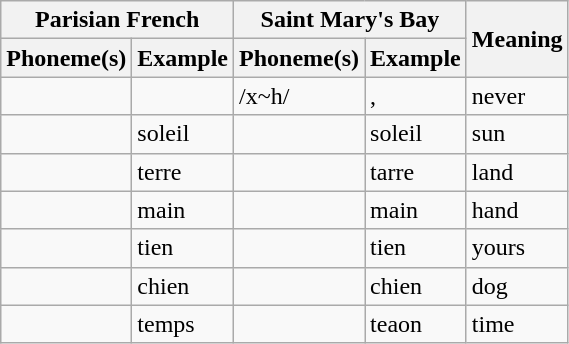<table class="wikitable">
<tr>
<th colspan="2">Parisian French</th>
<th colspan="2">Saint Mary's Bay</th>
<th rowspan="2">Meaning</th>
</tr>
<tr>
<th>Phoneme(s)</th>
<th>Example</th>
<th>Phoneme(s)</th>
<th>Example</th>
</tr>
<tr>
<td></td>
<td> </td>
<td>/x~h/</td>
<td> , </td>
<td>never</td>
</tr>
<tr>
<td></td>
<td>soleil </td>
<td></td>
<td>soleil </td>
<td>sun</td>
</tr>
<tr>
<td></td>
<td>terre </td>
<td></td>
<td>tarre </td>
<td>land</td>
</tr>
<tr>
<td></td>
<td>main </td>
<td></td>
<td>main </td>
<td>hand</td>
</tr>
<tr>
<td></td>
<td>tien </td>
<td></td>
<td>tien </td>
<td>yours</td>
</tr>
<tr>
<td></td>
<td>chien </td>
<td></td>
<td>chien </td>
<td>dog</td>
</tr>
<tr>
<td></td>
<td>temps </td>
<td></td>
<td>teaon </td>
<td>time</td>
</tr>
</table>
